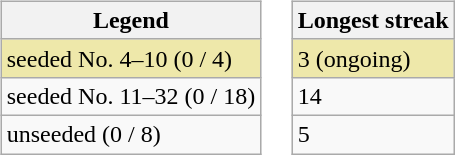<table>
<tr valign=top>
<td><br><table class="wikitable">
<tr>
<th>Legend</th>
</tr>
<tr bgcolor=eee8aa>
<td>seeded No. 4–10 (0 / 4)</td>
</tr>
<tr>
<td>seeded No. 11–32 (0 / 18)</td>
</tr>
<tr>
<td>unseeded (0 / 8)</td>
</tr>
</table>
</td>
<td><br><table class="wikitable">
<tr>
<th>Longest streak</th>
</tr>
<tr bgcolor=eee8aa>
<td>3 (ongoing)</td>
</tr>
<tr>
<td>14</td>
</tr>
<tr>
<td>5</td>
</tr>
</table>
</td>
</tr>
</table>
